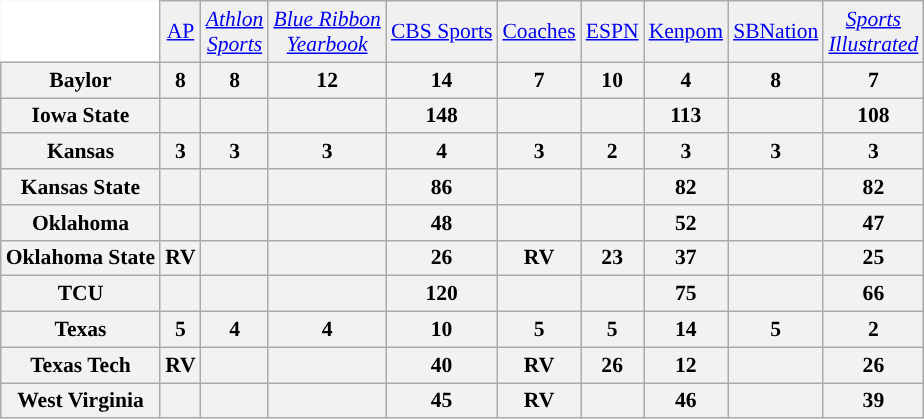<table class="wikitable" style="white-space:nowrap; font-size:90%;">
<tr>
<td style="background:white; border-top-style:hidden; border-left-style:hidden;"></td>
<td align="center" style="background:#f0f0f0;"><a href='#'>AP</a></td>
<td align="center" style="background:#f0f0f0;"><em><a href='#'>Athlon<br>Sports</a></em></td>
<td align="center" style="background:#f0f0f0;"><em><a href='#'>Blue Ribbon<br>Yearbook</a></em></td>
<td align="center" style="background:#f0f0f0;"><a href='#'>CBS Sports</a></td>
<td align="center" style="background:#f0f0f0;"><a href='#'>Coaches</a></td>
<td align="center" style="background:#f0f0f0;"><a href='#'>ESPN</a></td>
<td align="center" style="background:#f0f0f0;"><a href='#'>Kenpom</a></td>
<td align="center" style="background:#f0f0f0;"><a href='#'>SBNation</a></td>
<td align="center" style="background:#f0f0f0;"><em><a href='#'>Sports<br>Illustrated</a></em></td>
</tr>
<tr style="text-align:center;">
<th>Baylor</th>
<th>8</th>
<th>8</th>
<th>12</th>
<th>14</th>
<th>7</th>
<th>10</th>
<th>4</th>
<th>8</th>
<th>7</th>
</tr>
<tr style="text-align:center;">
<th>Iowa State</th>
<th></th>
<th></th>
<th></th>
<th>148</th>
<th></th>
<th></th>
<th>113</th>
<th></th>
<th>108</th>
</tr>
<tr style="text-align:center;">
<th>Kansas</th>
<th>3</th>
<th>3</th>
<th>3</th>
<th>4</th>
<th>3</th>
<th>2</th>
<th>3</th>
<th>3</th>
<th>3</th>
</tr>
<tr style="text-align:center;">
<th>Kansas State</th>
<th></th>
<th></th>
<th></th>
<th>86</th>
<th></th>
<th></th>
<th>82</th>
<th></th>
<th>82</th>
</tr>
<tr style="text-align:center;">
<th>Oklahoma</th>
<th></th>
<th></th>
<th></th>
<th>48</th>
<th></th>
<th></th>
<th>52</th>
<th></th>
<th>47</th>
</tr>
<tr style="text-align:center;">
<th>Oklahoma State</th>
<th>RV</th>
<th></th>
<th></th>
<th>26</th>
<th>RV</th>
<th>23</th>
<th>37</th>
<th></th>
<th>25</th>
</tr>
<tr style="text-align:center;">
<th>TCU</th>
<th></th>
<th></th>
<th></th>
<th>120</th>
<th></th>
<th></th>
<th>75</th>
<th></th>
<th>66</th>
</tr>
<tr style="text-align:center;">
<th>Texas</th>
<th>5</th>
<th>4</th>
<th>4</th>
<th>10</th>
<th>5</th>
<th>5</th>
<th>14</th>
<th>5</th>
<th>2</th>
</tr>
<tr style="text-align:center;">
<th>Texas Tech</th>
<th>RV</th>
<th></th>
<th></th>
<th>40</th>
<th>RV</th>
<th>26</th>
<th>12</th>
<th></th>
<th>26</th>
</tr>
<tr style="text-align:center;">
<th>West Virginia</th>
<th></th>
<th></th>
<th></th>
<th>45</th>
<th>RV</th>
<th></th>
<th>46</th>
<th></th>
<th>39</th>
</tr>
</table>
